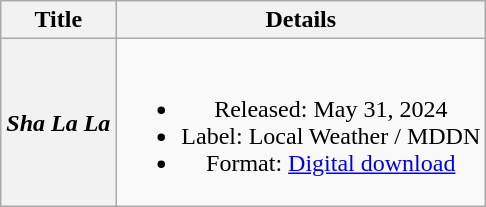<table class="wikitable plainrowheaders" style="text-align:center;">
<tr>
<th scope="col">Title</th>
<th scope="col">Details</th>
</tr>
<tr>
<th scope="row"><em>Sha La La</em></th>
<td><br><ul><li>Released: May 31, 2024</li><li>Label: Local Weather / MDDN</li><li>Format: <a href='#'>Digital download</a></li></ul></td>
</tr>
</table>
